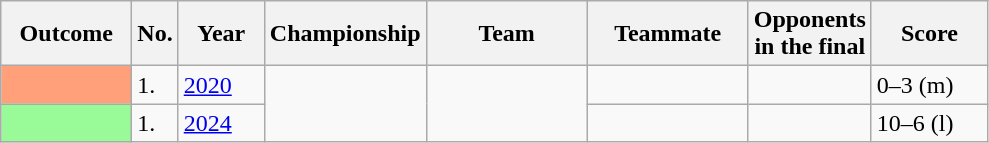<table class="sortable wikitable">
<tr>
<th style="width:80px;">Outcome</th>
<th style="width:20px;">No.</th>
<th style="width:50px;">Year</th>
<th style="width:60px;">Championship</th>
<th style="width:100px;">Team</th>
<th style="width:100px;">Teammate</th>
<th style="width:60px;">Opponents in the final</th>
<th style="width:70px;">Score</th>
</tr>
<tr style=>
<td style="background:#ffa07a;"></td>
<td>1.</td>
<td><a href='#'>2020</a></td>
<td rowspan="2"></td>
<td rowspan="2"></td>
<td></td>
<td></td>
<td>0–3 (m)</td>
</tr>
<tr style=>
<td style="background:#98FB98"></td>
<td>1.</td>
<td><a href='#'>2024</a></td>
<td></td>
<td></td>
<td>10–6 (l)</td>
</tr>
</table>
